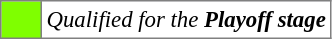<table bgcolor="#f7f8ff" cellpadding="3" cellspacing="0" border="1" style="font-size: 95%; border: gray solid 1px; border-collapse: collapse;text-align:center;">
<tr>
<td style="background: #7fff00;" width="20"></td>
<td bgcolor="#ffffff" align="left"><em>Qualified for the <strong>Playoff stage</strong> </em></td>
</tr>
</table>
